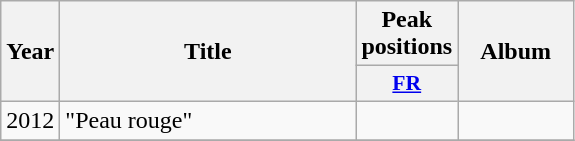<table class="wikitable">
<tr>
<th rowspan="2" style="text-align:center; width:10px;">Year</th>
<th rowspan="2" style="text-align:center; width:190px;">Title</th>
<th style="text-align:center; width:20px;">Peak positions</th>
<th rowspan="2" style="text-align:center; width:70px;">Album</th>
</tr>
<tr>
<th scope="col" style="width:3em;font-size:90%;"><a href='#'>FR</a><br></th>
</tr>
<tr>
<td style="text-align:center;">2012</td>
<td>"Peau rouge"</td>
<td style="text-align:center;"></td>
<td style="text-align:center;"></td>
</tr>
<tr>
</tr>
</table>
